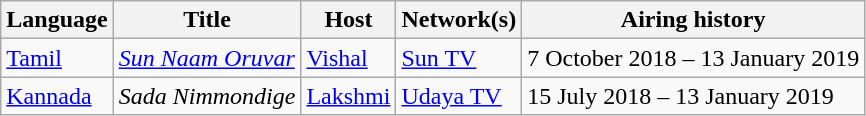<table class="wikitable">
<tr>
<th>Language</th>
<th>Title</th>
<th>Host</th>
<th>Network(s)</th>
<th>Airing history</th>
</tr>
<tr>
<td><a href='#'>Tamil</a></td>
<td><em><a href='#'>Sun Naam Oruvar</a></em></td>
<td><a href='#'>Vishal</a></td>
<td><a href='#'>Sun TV</a></td>
<td>7 October 2018 – 13 January 2019</td>
</tr>
<tr>
<td><a href='#'>Kannada</a></td>
<td><em>Sada Nimmondige</em></td>
<td><a href='#'>Lakshmi</a></td>
<td><a href='#'>Udaya TV</a></td>
<td>15 July 2018 – 13 January 2019</td>
</tr>
</table>
